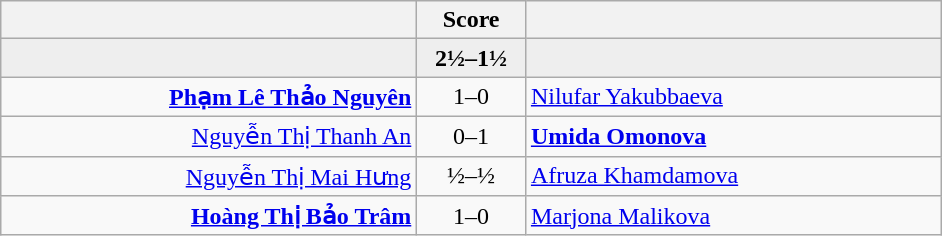<table class="wikitable" style="text-align: center; ">
<tr>
<th align="right" width="270"></th>
<th width="65">Score</th>
<th align="left" width="270"></th>
</tr>
<tr style="background:#eeeeee;">
<td align=right></td>
<td align=center><strong>2½–1½</strong></td>
<td align=left></td>
</tr>
<tr>
<td align=right><strong><a href='#'>Phạm Lê Thảo Nguyên</a></strong></td>
<td align=center>1–0</td>
<td align=left><a href='#'>Nilufar Yakubbaeva</a></td>
</tr>
<tr>
<td align=right><a href='#'>Nguyễn Thị Thanh An</a></td>
<td align=center>0–1</td>
<td align=left><strong><a href='#'>Umida Omonova</a></strong></td>
</tr>
<tr>
<td align=right><a href='#'>Nguyễn Thị Mai Hưng</a></td>
<td align=center>½–½</td>
<td align=left><a href='#'>Afruza Khamdamova</a></td>
</tr>
<tr>
<td align=right><strong><a href='#'>Hoàng Thị Bảo Trâm</a></strong></td>
<td align=center>1–0</td>
<td align=left><a href='#'>Marjona Malikova</a></td>
</tr>
</table>
